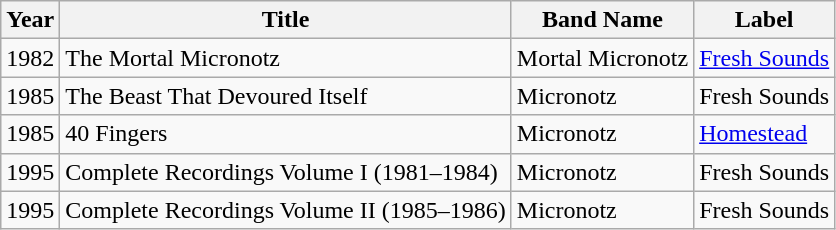<table class="wikitable">
<tr>
<th>Year</th>
<th>Title</th>
<th>Band Name</th>
<th>Label</th>
</tr>
<tr>
<td>1982</td>
<td>The Mortal Micronotz</td>
<td>Mortal Micronotz</td>
<td><a href='#'>Fresh Sounds</a></td>
</tr>
<tr>
<td>1985</td>
<td>The Beast That Devoured Itself</td>
<td>Micronotz</td>
<td>Fresh Sounds</td>
</tr>
<tr>
<td>1985</td>
<td>40 Fingers</td>
<td>Micronotz</td>
<td><a href='#'>Homestead</a></td>
</tr>
<tr>
<td>1995</td>
<td>Complete Recordings Volume I (1981–1984)</td>
<td>Micronotz</td>
<td>Fresh Sounds</td>
</tr>
<tr>
<td>1995</td>
<td>Complete Recordings Volume II (1985–1986)</td>
<td>Micronotz</td>
<td>Fresh Sounds</td>
</tr>
</table>
